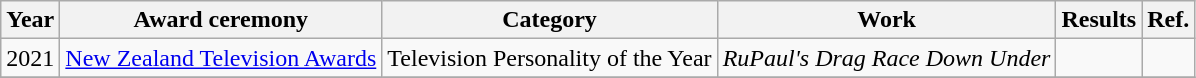<table class="wikitable sortable">
<tr>
<th>Year</th>
<th>Award ceremony</th>
<th>Category</th>
<th>Work</th>
<th>Results</th>
<th>Ref.</th>
</tr>
<tr>
<td style="text-align:center">2021</td>
<td style="text-align:center"><a href='#'>New Zealand Television Awards</a></td>
<td style="text-align:center">Television Personality of the Year</td>
<td style="text-align:center"><em>RuPaul's Drag Race Down Under</em></td>
<td></td>
<td style="text-align:center"></td>
</tr>
<tr>
</tr>
</table>
